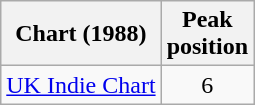<table class="wikitable sortable">
<tr>
<th scope="col">Chart (1988)</th>
<th scope="col">Peak<br>position</th>
</tr>
<tr>
<td><a href='#'>UK Indie Chart</a></td>
<td style="text-align:center;">6</td>
</tr>
</table>
